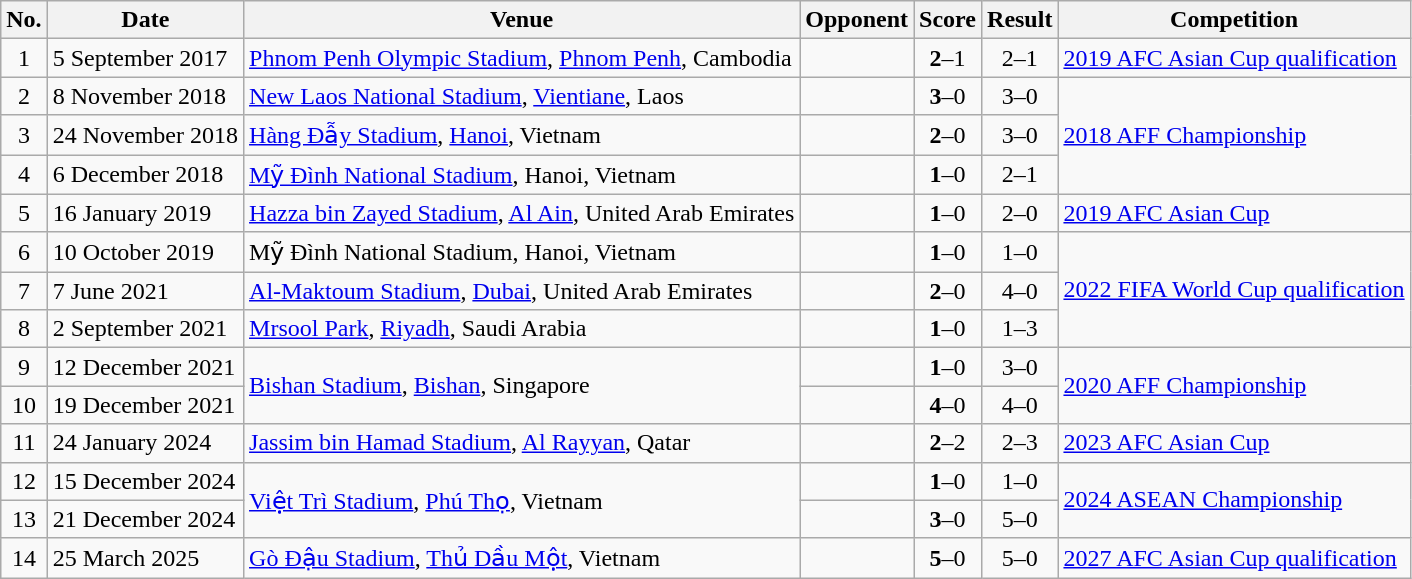<table class="wikitable sortable">
<tr>
<th scope="col">No.</th>
<th scope="col">Date</th>
<th scope="col">Venue</th>
<th scope="col">Opponent</th>
<th scope="col">Score</th>
<th scope="col">Result</th>
<th scope="col">Competition</th>
</tr>
<tr>
<td align="center">1</td>
<td>5 September 2017</td>
<td><a href='#'>Phnom Penh Olympic Stadium</a>, <a href='#'>Phnom Penh</a>, Cambodia</td>
<td></td>
<td align="center"><strong>2</strong>–1</td>
<td align="center">2–1</td>
<td><a href='#'>2019 AFC Asian Cup qualification</a></td>
</tr>
<tr>
<td align="center">2</td>
<td>8 November 2018</td>
<td><a href='#'>New Laos National Stadium</a>, <a href='#'>Vientiane</a>, Laos</td>
<td></td>
<td align="center"><strong>3</strong>–0</td>
<td align="center">3–0</td>
<td rowspan=3><a href='#'>2018 AFF Championship</a></td>
</tr>
<tr>
<td align="center">3</td>
<td>24 November 2018</td>
<td><a href='#'>Hàng Đẫy Stadium</a>, <a href='#'>Hanoi</a>, Vietnam</td>
<td></td>
<td align="center"><strong>2</strong>–0</td>
<td align="center">3–0</td>
</tr>
<tr>
<td align="center">4</td>
<td>6 December 2018</td>
<td><a href='#'>Mỹ Đình National Stadium</a>, Hanoi, Vietnam</td>
<td></td>
<td align="center"><strong>1</strong>–0</td>
<td align="center">2–1</td>
</tr>
<tr>
<td align="center">5</td>
<td>16 January 2019</td>
<td><a href='#'>Hazza bin Zayed Stadium</a>, <a href='#'>Al Ain</a>, United Arab Emirates</td>
<td></td>
<td align="center"><strong>1</strong>–0</td>
<td align="center">2–0</td>
<td><a href='#'>2019 AFC Asian Cup</a></td>
</tr>
<tr>
<td align="center">6</td>
<td>10 October 2019</td>
<td>Mỹ Đình National Stadium, Hanoi, Vietnam</td>
<td></td>
<td align="center"><strong>1</strong>–0</td>
<td align="center">1–0</td>
<td rowspan=3><a href='#'>2022 FIFA World Cup qualification</a></td>
</tr>
<tr>
<td align="center">7</td>
<td>7 June 2021</td>
<td><a href='#'>Al-Maktoum Stadium</a>, <a href='#'>Dubai</a>, United Arab Emirates</td>
<td></td>
<td align="center"><strong>2</strong>–0</td>
<td align="center">4–0</td>
</tr>
<tr>
<td align="center">8</td>
<td>2 September 2021</td>
<td><a href='#'>Mrsool Park</a>, <a href='#'>Riyadh</a>, Saudi Arabia</td>
<td></td>
<td align="center"><strong>1</strong>–0</td>
<td align="center">1–3</td>
</tr>
<tr>
<td align="center">9</td>
<td>12 December 2021</td>
<td rowspan=2><a href='#'>Bishan Stadium</a>, <a href='#'>Bishan</a>, Singapore</td>
<td></td>
<td align="center"><strong>1</strong>–0</td>
<td align="center">3–0</td>
<td rowspan=2><a href='#'>2020 AFF Championship</a></td>
</tr>
<tr>
<td align="center">10</td>
<td>19 December 2021</td>
<td></td>
<td align="center"><strong>4</strong>–0</td>
<td align="center">4–0</td>
</tr>
<tr>
<td align="center">11</td>
<td>24 January 2024</td>
<td><a href='#'>Jassim bin Hamad Stadium</a>, <a href='#'>Al Rayyan</a>, Qatar</td>
<td></td>
<td align="center"><strong>2</strong>–2</td>
<td align="center">2–3</td>
<td><a href='#'>2023 AFC Asian Cup</a></td>
</tr>
<tr>
<td align="center">12</td>
<td>15 December 2024</td>
<td rowspan=2><a href='#'>Việt Trì Stadium</a>, <a href='#'>Phú Thọ</a>, Vietnam</td>
<td></td>
<td align="center"><strong>1</strong>–0</td>
<td align="center">1–0</td>
<td rowspan=2><a href='#'>2024 ASEAN Championship</a></td>
</tr>
<tr>
<td align="center">13</td>
<td>21 December 2024</td>
<td></td>
<td align="center"><strong>3</strong>–0</td>
<td align="center">5–0</td>
</tr>
<tr>
<td align="center">14</td>
<td>25 March 2025</td>
<td><a href='#'>Gò Đậu Stadium</a>, <a href='#'>Thủ Dầu Một</a>, Vietnam</td>
<td></td>
<td align=center><strong>5</strong>–0</td>
<td align=center>5–0</td>
<td><a href='#'>2027 AFC Asian Cup qualification</a></td>
</tr>
</table>
